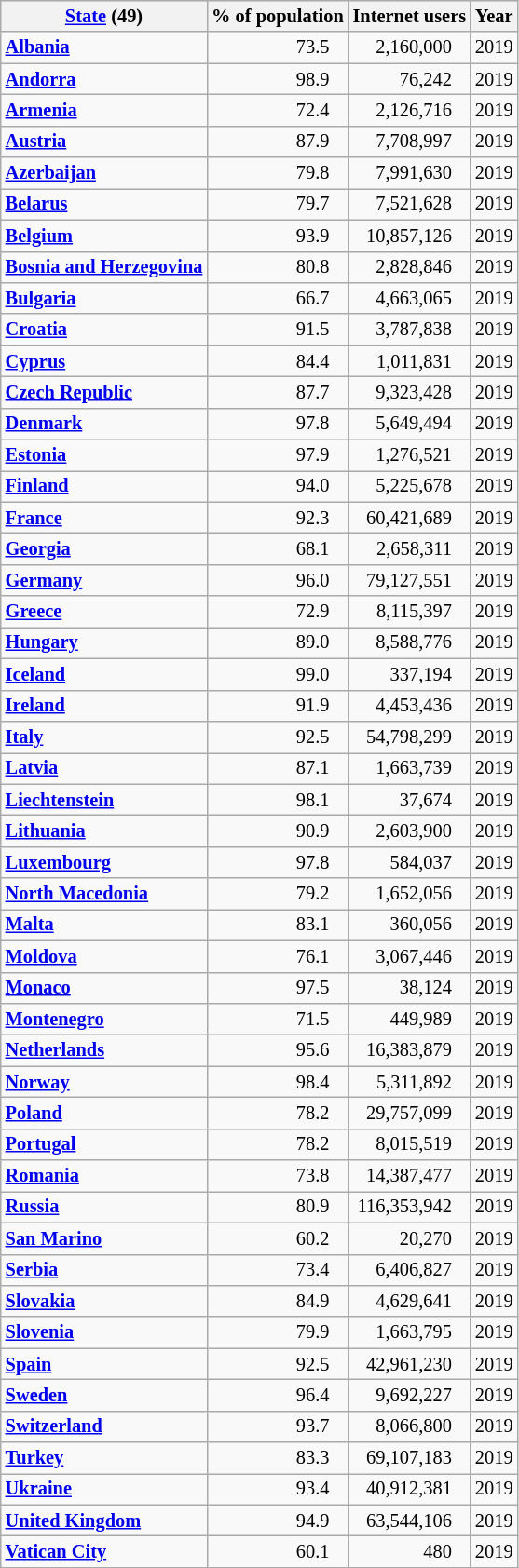<table class="sortable wikitable" style="font-size:85%;">
<tr bgcolor="#efefef">
<th><a href='#'>State</a> (49)</th>
<th>% of population</th>
<th>Internet users</th>
<th>Year</th>
</tr>
<tr style="height:15px">
<td> <strong><a href='#'>Albania</a></strong></td>
<td align="right">73.5   </td>
<td align="right">2,160,000   </td>
<td align="center">2019</td>
</tr>
<tr style="height:15px">
<td> <strong><a href='#'>Andorra</a></strong></td>
<td align="right">98.9   </td>
<td align="right">76,242   </td>
<td align="center">2019</td>
</tr>
<tr style="height:15px">
<td> <strong><a href='#'>Armenia</a></strong></td>
<td align="right">72.4   </td>
<td align="right">2,126,716   </td>
<td align="center">2019</td>
</tr>
<tr style="height:15px">
<td> <strong><a href='#'>Austria</a></strong></td>
<td align="right">87.9   </td>
<td align="right">7,708,997   </td>
<td align="center">2019</td>
</tr>
<tr style="height:15px">
<td> <strong><a href='#'>Azerbaijan</a></strong></td>
<td align="right">79.8   </td>
<td align="right">7,991,630   </td>
<td align="center">2019</td>
</tr>
<tr style="height:15px">
<td> <strong><a href='#'>Belarus</a></strong></td>
<td align="right">79.7   </td>
<td align="right">7,521,628   </td>
<td align="center">2019</td>
</tr>
<tr style="height:15px">
<td> <strong><a href='#'>Belgium</a></strong></td>
<td align="right">93.9   </td>
<td align="right">10,857,126   </td>
<td align="center">2019</td>
</tr>
<tr style="height:15px">
<td> <strong><a href='#'>Bosnia and Herzegovina</a></strong></td>
<td align="right">80.8   </td>
<td align="right">2,828,846   </td>
<td align="center">2019</td>
</tr>
<tr style="height:15px">
<td> <strong><a href='#'>Bulgaria</a></strong></td>
<td align="right">66.7   </td>
<td align="right">4,663,065   </td>
<td align="center">2019</td>
</tr>
<tr style="height:15px">
<td> <strong><a href='#'>Croatia</a></strong></td>
<td align="right">91.5   </td>
<td align="right">3,787,838   </td>
<td align="center">2019</td>
</tr>
<tr style="height:15px">
<td> <strong><a href='#'>Cyprus</a></strong></td>
<td align="right">84.4   </td>
<td align="right">1,011,831   </td>
<td align="center">2019</td>
</tr>
<tr style="height:15px">
<td> <strong><a href='#'>Czech Republic</a></strong></td>
<td align="right">87.7   </td>
<td align="right">9,323,428   </td>
<td align="center">2019</td>
</tr>
<tr style="height:15px">
<td> <strong><a href='#'>Denmark</a></strong></td>
<td align="right">97.8   </td>
<td align="right">5,649,494   </td>
<td align="center">2019</td>
</tr>
<tr style="height:15px">
<td> <strong><a href='#'>Estonia</a></strong></td>
<td align="right">97.9   </td>
<td align="right">1,276,521   </td>
<td align="center">2019</td>
</tr>
<tr style="height:15px">
<td> <strong><a href='#'>Finland</a></strong></td>
<td align="right">94.0   </td>
<td align="right">5,225,678   </td>
<td align="center">2019</td>
</tr>
<tr style="height:15px">
<td> <strong><a href='#'>France</a></strong></td>
<td align="right">92.3   </td>
<td align="right">60,421,689   </td>
<td align="center">2019</td>
</tr>
<tr style="height:15px">
<td> <strong><a href='#'>Georgia</a></strong></td>
<td align="right">68.1   </td>
<td align="right">2,658,311   </td>
<td align="center">2019</td>
</tr>
<tr style="height:15px">
<td> <strong><a href='#'>Germany</a></strong></td>
<td align="right">96.0   </td>
<td align="right">79,127,551   </td>
<td align="center">2019</td>
</tr>
<tr style="height:15px">
<td> <strong><a href='#'>Greece</a></strong></td>
<td align="right">72.9   </td>
<td align="right">8,115,397   </td>
<td align="center">2019</td>
</tr>
<tr style="height:15px">
<td> <strong><a href='#'>Hungary</a></strong></td>
<td align="right">89.0   </td>
<td align="right">8,588,776   </td>
<td align="center">2019</td>
</tr>
<tr style="height:15px">
<td> <strong><a href='#'>Iceland</a></strong></td>
<td align="right">99.0   </td>
<td align="right">337,194   </td>
<td align="center">2019</td>
</tr>
<tr style="height:15px">
<td> <strong><a href='#'>Ireland</a></strong></td>
<td align="right">91.9   </td>
<td align="right">4,453,436   </td>
<td align="center">2019</td>
</tr>
<tr style="height:15px">
<td> <strong><a href='#'>Italy</a></strong></td>
<td align="right">92.5   </td>
<td align="right">54,798,299   </td>
<td align="center">2019</td>
</tr>
<tr style="height:15px">
<td> <strong><a href='#'>Latvia</a></strong></td>
<td align="right">87.1   </td>
<td align="right">1,663,739   </td>
<td align="center">2019</td>
</tr>
<tr style="height:15px">
<td> <strong><a href='#'>Liechtenstein</a></strong></td>
<td align="right">98.1   </td>
<td align="right">37,674   </td>
<td align="center">2019</td>
</tr>
<tr style="height:15px">
<td> <strong><a href='#'>Lithuania</a></strong></td>
<td align="right">90.9   </td>
<td align="right">2,603,900   </td>
<td align="center">2019</td>
</tr>
<tr style="height:15px">
<td> <strong><a href='#'>Luxembourg</a></strong></td>
<td align="right">97.8   </td>
<td align="right">584,037   </td>
<td align="center">2019</td>
</tr>
<tr style="height:15px">
<td> <strong><a href='#'>North Macedonia</a></strong></td>
<td align="right">79.2   </td>
<td align="right">1,652,056   </td>
<td align="center">2019</td>
</tr>
<tr style="height:15px">
<td> <strong><a href='#'>Malta</a></strong></td>
<td align="right">83.1   </td>
<td align="right">360,056   </td>
<td align="center">2019</td>
</tr>
<tr style="height:15px">
<td> <strong><a href='#'>Moldova</a></strong></td>
<td align="right">76.1   </td>
<td align="right">3,067,446   </td>
<td align="center">2019</td>
</tr>
<tr style="height:15px">
<td> <strong><a href='#'>Monaco</a></strong></td>
<td align="right">97.5   </td>
<td align="right">38,124   </td>
<td align="center">2019</td>
</tr>
<tr style="height:15px">
<td> <strong><a href='#'>Montenegro</a></strong></td>
<td align="right">71.5   </td>
<td align="right">449,989   </td>
<td align="center">2019</td>
</tr>
<tr style="height:15px">
<td> <strong><a href='#'>Netherlands</a></strong></td>
<td align="right">95.6   </td>
<td align="right">16,383,879   </td>
<td align="center">2019</td>
</tr>
<tr style="height:15px">
<td> <strong><a href='#'>Norway</a></strong></td>
<td align="right">98.4   </td>
<td align="right">5,311,892   </td>
<td align="center">2019</td>
</tr>
<tr style="height:15px">
<td> <strong><a href='#'>Poland</a></strong></td>
<td align="right">78.2   </td>
<td align="right">29,757,099   </td>
<td align="center">2019</td>
</tr>
<tr style="height:15px">
<td> <strong><a href='#'>Portugal</a></strong></td>
<td align="right">78.2   </td>
<td align="right">8,015,519   </td>
<td align="center">2019</td>
</tr>
<tr style="height:15px">
<td> <strong><a href='#'>Romania</a></strong></td>
<td align="right">73.8   </td>
<td align="right">14,387,477   </td>
<td align="center">2019</td>
</tr>
<tr style="height:15px">
<td> <strong><a href='#'>Russia</a></strong></td>
<td align="right">80.9   </td>
<td align="right">116,353,942   </td>
<td align="center">2019</td>
</tr>
<tr style="height:15px">
<td> <strong><a href='#'>San Marino</a></strong></td>
<td align="right">60.2   </td>
<td align="right">20,270   </td>
<td align="center">2019</td>
</tr>
<tr style="height:15px">
<td> <strong><a href='#'>Serbia</a></strong></td>
<td align="right">73.4   </td>
<td align="right">6,406,827   </td>
<td align="center">2019</td>
</tr>
<tr style="height:15px">
<td> <strong><a href='#'>Slovakia</a></strong></td>
<td align="right">84.9   </td>
<td align="right">4,629,641   </td>
<td align="center">2019</td>
</tr>
<tr style="height:15px">
<td> <strong><a href='#'>Slovenia</a></strong></td>
<td align="right">79.9   </td>
<td align="right">1,663,795   </td>
<td align="center">2019</td>
</tr>
<tr style="height:15px">
<td> <strong><a href='#'>Spain</a></strong></td>
<td align="right">92.5   </td>
<td align="right">42,961,230   </td>
<td align="center">2019</td>
</tr>
<tr style="height:15px">
<td> <strong><a href='#'>Sweden</a></strong></td>
<td align="right">96.4   </td>
<td align="right">9,692,227   </td>
<td align="center">2019</td>
</tr>
<tr style="height:15px">
<td> <strong><a href='#'>Switzerland</a></strong></td>
<td align="right">93.7   </td>
<td align="right">8,066,800   </td>
<td align="center">2019</td>
</tr>
<tr style="height:15px">
<td> <strong><a href='#'>Turkey</a></strong></td>
<td align="right">83.3   </td>
<td align="right">69,107,183   </td>
<td align="center">2019</td>
</tr>
<tr style="height:15px">
<td> <strong><a href='#'>Ukraine</a></strong></td>
<td align="right">93.4   </td>
<td align="right">40,912,381   </td>
<td align="center">2019</td>
</tr>
<tr style="height:15px">
<td> <strong><a href='#'>United Kingdom</a></strong></td>
<td align="right">94.9   </td>
<td align="right">63,544,106   </td>
<td align="center">2019</td>
</tr>
<tr style="height:15px">
<td> <strong><a href='#'>Vatican City</a></strong></td>
<td align="right">60.1   </td>
<td align="right">480   </td>
<td align="center">2019</td>
</tr>
</table>
